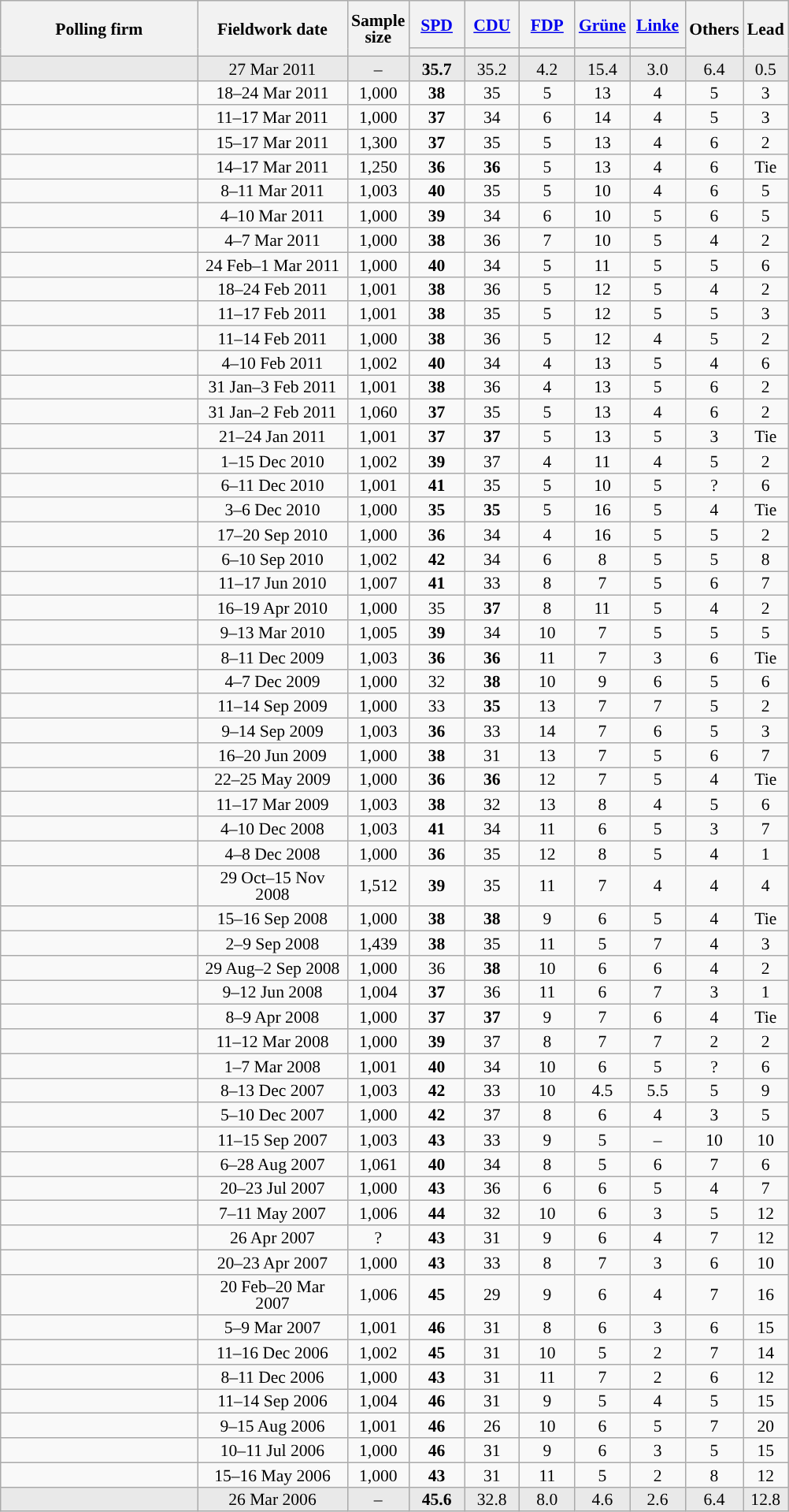<table class="wikitable sortable" style="text-align:center;font-size:90%;line-height:14px;">
<tr style="height:40px;">
<th style="width:160px;" rowspan="2">Polling firm</th>
<th style="width:120px;" rowspan="2">Fieldwork date</th>
<th style="width:35px;" rowspan="2">Sample<br>size</th>
<th class="unsortable" style="width:40px;"><a href='#'>SPD</a></th>
<th class="unsortable" style="width:40px;"><a href='#'>CDU</a></th>
<th class="unsortable" style="width:40px;"><a href='#'>FDP</a></th>
<th class="unsortable" style="width:40px;"><a href='#'>Grüne</a></th>
<th class="unsortable" style="width:40px;"><a href='#'>Linke</a></th>
<th class="unsortable" style="width:40px;" rowspan="2">Others</th>
<th style="width:30px;" rowspan="2">Lead</th>
</tr>
<tr>
<th style="background:"></th>
<th style="background:"></th>
<th style="background:"></th>
<th style="background:"></th>
<th style="background:"></th>
</tr>
<tr style="background:#E9E9E9;">
<td></td>
<td data-sort-value="2011-03-27">27 Mar 2011</td>
<td>–</td>
<td><strong>35.7</strong></td>
<td>35.2</td>
<td>4.2</td>
<td>15.4</td>
<td>3.0</td>
<td>6.4</td>
<td style="background:">0.5</td>
</tr>
<tr>
<td></td>
<td data-sort-value="2011-03-25">18–24 Mar 2011</td>
<td>1,000</td>
<td><strong>38</strong></td>
<td>35</td>
<td>5</td>
<td>13</td>
<td>4</td>
<td>5</td>
<td style="background:">3</td>
</tr>
<tr>
<td></td>
<td data-sort-value="2011-03-20">11–17 Mar 2011</td>
<td>1,000</td>
<td><strong>37</strong></td>
<td>34</td>
<td>6</td>
<td>14</td>
<td>4</td>
<td>5</td>
<td style="background:">3</td>
</tr>
<tr>
<td></td>
<td data-sort-value="2011-03-18">15–17 Mar 2011</td>
<td>1,300</td>
<td><strong>37</strong></td>
<td>35</td>
<td>5</td>
<td>13</td>
<td>4</td>
<td>6</td>
<td style="background:">2</td>
</tr>
<tr>
<td></td>
<td data-sort-value="2011-03-17">14–17 Mar 2011</td>
<td>1,250</td>
<td><strong>36</strong></td>
<td><strong>36</strong></td>
<td>5</td>
<td>13</td>
<td>4</td>
<td>6</td>
<td data-sort-value="0">Tie</td>
</tr>
<tr>
<td></td>
<td data-sort-value="2011-03-15">8–11 Mar 2011</td>
<td>1,003</td>
<td><strong>40</strong></td>
<td>35</td>
<td>5</td>
<td>10</td>
<td>4</td>
<td>6</td>
<td style="background:">5</td>
</tr>
<tr>
<td></td>
<td data-sort-value="2011-03-12">4–10 Mar 2011</td>
<td>1,000</td>
<td><strong>39</strong></td>
<td>34</td>
<td>6</td>
<td>10</td>
<td>5</td>
<td>6</td>
<td style="background:">5</td>
</tr>
<tr>
<td></td>
<td data-sort-value="2011-03-10">4–7 Mar 2011</td>
<td>1,000</td>
<td><strong>38</strong></td>
<td>36</td>
<td>7</td>
<td>10</td>
<td>5</td>
<td>4</td>
<td style="background:">2</td>
</tr>
<tr>
<td></td>
<td data-sort-value="2011-03-04">24 Feb–1 Mar 2011</td>
<td>1,000</td>
<td><strong>40</strong></td>
<td>34</td>
<td>5</td>
<td>11</td>
<td>5</td>
<td>5</td>
<td style="background:">6</td>
</tr>
<tr>
<td></td>
<td data-sort-value="2011-02-27">18–24 Feb 2011</td>
<td>1,001</td>
<td><strong>38</strong></td>
<td>36</td>
<td>5</td>
<td>12</td>
<td>5</td>
<td>4</td>
<td style="background:">2</td>
</tr>
<tr>
<td></td>
<td data-sort-value="2011-02-20">11–17 Feb 2011</td>
<td>1,001</td>
<td><strong>38</strong></td>
<td>35</td>
<td>5</td>
<td>12</td>
<td>5</td>
<td>5</td>
<td style="background:">3</td>
</tr>
<tr>
<td></td>
<td data-sort-value="2011-02-17">11–14 Feb 2011</td>
<td>1,000</td>
<td><strong>38</strong></td>
<td>36</td>
<td>5</td>
<td>12</td>
<td>4</td>
<td>5</td>
<td style="background:">2</td>
</tr>
<tr>
<td></td>
<td data-sort-value="2011-02-13">4–10 Feb 2011</td>
<td>1,002</td>
<td><strong>40</strong></td>
<td>34</td>
<td>4</td>
<td>13</td>
<td>5</td>
<td>4</td>
<td style="background:">6</td>
</tr>
<tr>
<td></td>
<td data-sort-value="2011-02-06">31 Jan–3 Feb 2011</td>
<td>1,001</td>
<td><strong>38</strong></td>
<td>36</td>
<td>4</td>
<td>13</td>
<td>5</td>
<td>6</td>
<td style="background:">2</td>
</tr>
<tr>
<td></td>
<td data-sort-value="2011-02-04">31 Jan–2 Feb 2011</td>
<td>1,060</td>
<td><strong>37</strong></td>
<td>35</td>
<td>5</td>
<td>13</td>
<td>4</td>
<td>6</td>
<td style="background:">2</td>
</tr>
<tr>
<td></td>
<td data-sort-value="2011-01-27">21–24 Jan 2011</td>
<td>1,001</td>
<td><strong>37</strong></td>
<td><strong>37</strong></td>
<td>5</td>
<td>13</td>
<td>5</td>
<td>3</td>
<td data-sort-value="0">Tie</td>
</tr>
<tr>
<td></td>
<td data-sort-value="2010-12-19">1–15 Dec 2010</td>
<td>1,002</td>
<td><strong>39</strong></td>
<td>37</td>
<td>4</td>
<td>11</td>
<td>4</td>
<td>5</td>
<td style="background:">2</td>
</tr>
<tr>
<td></td>
<td data-sort-value="2010-12-14">6–11 Dec 2010</td>
<td>1,001</td>
<td><strong>41</strong></td>
<td>35</td>
<td>5</td>
<td>10</td>
<td>5</td>
<td>?</td>
<td style="background:">6</td>
</tr>
<tr>
<td></td>
<td data-sort-value="2010-12-09">3–6 Dec 2010</td>
<td>1,000</td>
<td><strong>35</strong></td>
<td><strong>35</strong></td>
<td>5</td>
<td>16</td>
<td>5</td>
<td>4</td>
<td data-sort-value="0">Tie</td>
</tr>
<tr>
<td></td>
<td data-sort-value="2010-09-23">17–20 Sep 2010</td>
<td>1,000</td>
<td><strong>36</strong></td>
<td>34</td>
<td>4</td>
<td>16</td>
<td>5</td>
<td>5</td>
<td style="background:">2</td>
</tr>
<tr>
<td></td>
<td data-sort-value="2010-09-16">6–10 Sep 2010</td>
<td>1,002</td>
<td><strong>42</strong></td>
<td>34</td>
<td>6</td>
<td>8</td>
<td>5</td>
<td>5</td>
<td style="background:">8</td>
</tr>
<tr>
<td></td>
<td data-sort-value="2010-06-22">11–17 Jun 2010</td>
<td>1,007</td>
<td><strong>41</strong></td>
<td>33</td>
<td>8</td>
<td>7</td>
<td>5</td>
<td>6</td>
<td style="background:">7</td>
</tr>
<tr>
<td></td>
<td data-sort-value="2010-04-22">16–19 Apr 2010</td>
<td>1,000</td>
<td>35</td>
<td><strong>37</strong></td>
<td>8</td>
<td>11</td>
<td>5</td>
<td>4</td>
<td style="background:">2</td>
</tr>
<tr>
<td></td>
<td data-sort-value="2010-03-18">9–13 Mar 2010</td>
<td>1,005</td>
<td><strong>39</strong></td>
<td>34</td>
<td>10</td>
<td>7</td>
<td>5</td>
<td>5</td>
<td style="background:">5</td>
</tr>
<tr>
<td></td>
<td data-sort-value="2009-12-17">8–11 Dec 2009</td>
<td>1,003</td>
<td><strong>36</strong></td>
<td><strong>36</strong></td>
<td>11</td>
<td>7</td>
<td>3</td>
<td>6</td>
<td data-sort-value="0">Tie</td>
</tr>
<tr>
<td></td>
<td data-sort-value="2009-12-10">4–7 Dec 2009</td>
<td>1,000</td>
<td>32</td>
<td><strong>38</strong></td>
<td>10</td>
<td>9</td>
<td>6</td>
<td>5</td>
<td style="background:">6</td>
</tr>
<tr>
<td></td>
<td data-sort-value="2009-09-17">11–14 Sep 2009</td>
<td>1,000</td>
<td>33</td>
<td><strong>35</strong></td>
<td>13</td>
<td>7</td>
<td>7</td>
<td>5</td>
<td style="background:">2</td>
</tr>
<tr>
<td></td>
<td data-sort-value="2009-09-16">9–14 Sep 2009</td>
<td>1,003</td>
<td><strong>36</strong></td>
<td>33</td>
<td>14</td>
<td>7</td>
<td>6</td>
<td>5</td>
<td style="background:">3</td>
</tr>
<tr>
<td></td>
<td data-sort-value="2009-06-24">16–20 Jun 2009</td>
<td>1,000</td>
<td><strong>38</strong></td>
<td>31</td>
<td>13</td>
<td>7</td>
<td>5</td>
<td>6</td>
<td style="background:">7</td>
</tr>
<tr>
<td></td>
<td data-sort-value="2009-05-28">22–25 May 2009</td>
<td>1,000</td>
<td><strong>36</strong></td>
<td><strong>36</strong></td>
<td>12</td>
<td>7</td>
<td>5</td>
<td>4</td>
<td data-sort-value="0">Tie</td>
</tr>
<tr>
<td></td>
<td data-sort-value="2009-03-20">11–17 Mar 2009</td>
<td>1,003</td>
<td><strong>38</strong></td>
<td>32</td>
<td>13</td>
<td>8</td>
<td>4</td>
<td>5</td>
<td style="background:">6</td>
</tr>
<tr>
<td></td>
<td data-sort-value="2008-12-17">4–10 Dec 2008</td>
<td>1,003</td>
<td><strong>41</strong></td>
<td>34</td>
<td>11</td>
<td>6</td>
<td>5</td>
<td>3</td>
<td style="background:">7</td>
</tr>
<tr>
<td></td>
<td data-sort-value="2008-12-11">4–8 Dec 2008</td>
<td>1,000</td>
<td><strong>36</strong></td>
<td>35</td>
<td>12</td>
<td>8</td>
<td>5</td>
<td>4</td>
<td style="background:">1</td>
</tr>
<tr>
<td></td>
<td data-sort-value="2008-11-24">29 Oct–15 Nov 2008</td>
<td>1,512</td>
<td><strong>39</strong></td>
<td>35</td>
<td>11</td>
<td>7</td>
<td>4</td>
<td>4</td>
<td style="background:">4</td>
</tr>
<tr>
<td></td>
<td data-sort-value="2008-09-18">15–16 Sep 2008</td>
<td>1,000</td>
<td><strong>38</strong></td>
<td><strong>38</strong></td>
<td>9</td>
<td>6</td>
<td>5</td>
<td>4</td>
<td data-sort-value="0">Tie</td>
</tr>
<tr>
<td></td>
<td data-sort-value="2008-09-10">2–9 Sep 2008</td>
<td>1,439</td>
<td><strong>38</strong></td>
<td>35</td>
<td>11</td>
<td>5</td>
<td>7</td>
<td>4</td>
<td style="background:">3</td>
</tr>
<tr>
<td></td>
<td data-sort-value="2008-09-04">29 Aug–2 Sep 2008</td>
<td>1,000</td>
<td>36</td>
<td><strong>38</strong></td>
<td>10</td>
<td>6</td>
<td>6</td>
<td>4</td>
<td style="background:">2</td>
</tr>
<tr>
<td></td>
<td data-sort-value="2008-06-19">9–12 Jun 2008</td>
<td>1,004</td>
<td><strong>37</strong></td>
<td>36</td>
<td>11</td>
<td>6</td>
<td>7</td>
<td>3</td>
<td style="background:">1</td>
</tr>
<tr>
<td></td>
<td data-sort-value="2008-04-10">8–9 Apr 2008</td>
<td>1,000</td>
<td><strong>37</strong></td>
<td><strong>37</strong></td>
<td>9</td>
<td>7</td>
<td>6</td>
<td>4</td>
<td data-sort-value="0">Tie</td>
</tr>
<tr>
<td></td>
<td data-sort-value="2008-03-13">11–12 Mar 2008</td>
<td>1,000</td>
<td><strong>39</strong></td>
<td>37</td>
<td>8</td>
<td>7</td>
<td>7</td>
<td>2</td>
<td style="background:">2</td>
</tr>
<tr>
<td></td>
<td data-sort-value="2008-03-13">1–7 Mar 2008</td>
<td>1,001</td>
<td><strong>40</strong></td>
<td>34</td>
<td>10</td>
<td>6</td>
<td>5</td>
<td>?</td>
<td style="background:">6</td>
</tr>
<tr>
<td></td>
<td data-sort-value="2007-12-18">8–13 Dec 2007</td>
<td>1,003</td>
<td><strong>42</strong></td>
<td>33</td>
<td>10</td>
<td>4.5</td>
<td>5.5</td>
<td>5</td>
<td style="background:">9</td>
</tr>
<tr>
<td></td>
<td data-sort-value="2007-12-13">5–10 Dec 2007</td>
<td>1,000</td>
<td><strong>42</strong></td>
<td>37</td>
<td>8</td>
<td>6</td>
<td>4</td>
<td>3</td>
<td style="background:">5</td>
</tr>
<tr>
<td></td>
<td data-sort-value="2007-09-20">11–15 Sep 2007</td>
<td>1,003</td>
<td><strong>43</strong></td>
<td>33</td>
<td>9</td>
<td>5</td>
<td>–</td>
<td>10</td>
<td style="background:">10</td>
</tr>
<tr>
<td></td>
<td data-sort-value="2007-08-30">6–28 Aug 2007</td>
<td>1,061</td>
<td><strong>40</strong></td>
<td>34</td>
<td>8</td>
<td>5</td>
<td>6</td>
<td>7</td>
<td style="background:">6</td>
</tr>
<tr>
<td></td>
<td data-sort-value="2007-07-26">20–23 Jul 2007</td>
<td>1,000</td>
<td><strong>43</strong></td>
<td>36</td>
<td>6</td>
<td>6</td>
<td>5</td>
<td>4</td>
<td style="background:">7</td>
</tr>
<tr>
<td></td>
<td data-sort-value="2007-05-18">7–11 May 2007</td>
<td>1,006</td>
<td><strong>44</strong></td>
<td>32</td>
<td>10</td>
<td>6</td>
<td>3</td>
<td>5</td>
<td style="background:">12</td>
</tr>
<tr>
<td></td>
<td data-sort-value="2007-04-26">26 Apr 2007</td>
<td>?</td>
<td><strong>43</strong></td>
<td>31</td>
<td>9</td>
<td>6</td>
<td>4</td>
<td>7</td>
<td style="background:">12</td>
</tr>
<tr>
<td></td>
<td data-sort-value="2007-04-26">20–23 Apr 2007</td>
<td>1,000</td>
<td><strong>43</strong></td>
<td>33</td>
<td>8</td>
<td>7</td>
<td>3</td>
<td>6</td>
<td style="background:">10</td>
</tr>
<tr>
<td></td>
<td data-sort-value="2007-03-22">20 Feb–20 Mar 2007</td>
<td>1,006</td>
<td><strong>45</strong></td>
<td>29</td>
<td>9</td>
<td>6</td>
<td>4</td>
<td>7</td>
<td style="background:">16</td>
</tr>
<tr>
<td></td>
<td data-sort-value="2007-03-13">5–9 Mar 2007</td>
<td>1,001</td>
<td><strong>46</strong></td>
<td>31</td>
<td>8</td>
<td>6</td>
<td>3</td>
<td>6</td>
<td style="background:">15</td>
</tr>
<tr>
<td></td>
<td data-sort-value="2006-12-20">11–16 Dec 2006</td>
<td>1,002</td>
<td><strong>45</strong></td>
<td>31</td>
<td>10</td>
<td>5</td>
<td>2</td>
<td>7</td>
<td style="background:">14</td>
</tr>
<tr>
<td></td>
<td data-sort-value="2006-12-14">8–11 Dec 2006</td>
<td>1,000</td>
<td><strong>43</strong></td>
<td>31</td>
<td>11</td>
<td>7</td>
<td>2</td>
<td>6</td>
<td style="background:">12</td>
</tr>
<tr>
<td></td>
<td data-sort-value="2006-09-20">11–14 Sep 2006</td>
<td>1,004</td>
<td><strong>46</strong></td>
<td>31</td>
<td>9</td>
<td>5</td>
<td>4</td>
<td>5</td>
<td style="background:">15</td>
</tr>
<tr>
<td></td>
<td data-sort-value="2006-08-17">9–15 Aug 2006</td>
<td>1,001</td>
<td><strong>46</strong></td>
<td>26</td>
<td>10</td>
<td>6</td>
<td>5</td>
<td>7</td>
<td style="background:">20</td>
</tr>
<tr>
<td></td>
<td data-sort-value="2006-07-13">10–11 Jul 2006</td>
<td>1,000</td>
<td><strong>46</strong></td>
<td>31</td>
<td>9</td>
<td>6</td>
<td>3</td>
<td>5</td>
<td style="background:">15</td>
</tr>
<tr>
<td></td>
<td data-sort-value="2006-05-18">15–16 May 2006</td>
<td>1,000</td>
<td><strong>43</strong></td>
<td>31</td>
<td>11</td>
<td>5</td>
<td>2</td>
<td>8</td>
<td style="background:">12</td>
</tr>
<tr style="background:#E9E9E9;">
<td></td>
<td data-sort-value="2006-03-26">26 Mar 2006</td>
<td>–</td>
<td><strong>45.6</strong></td>
<td>32.8</td>
<td>8.0</td>
<td>4.6</td>
<td>2.6</td>
<td>6.4</td>
<td style="background:">12.8</td>
</tr>
</table>
